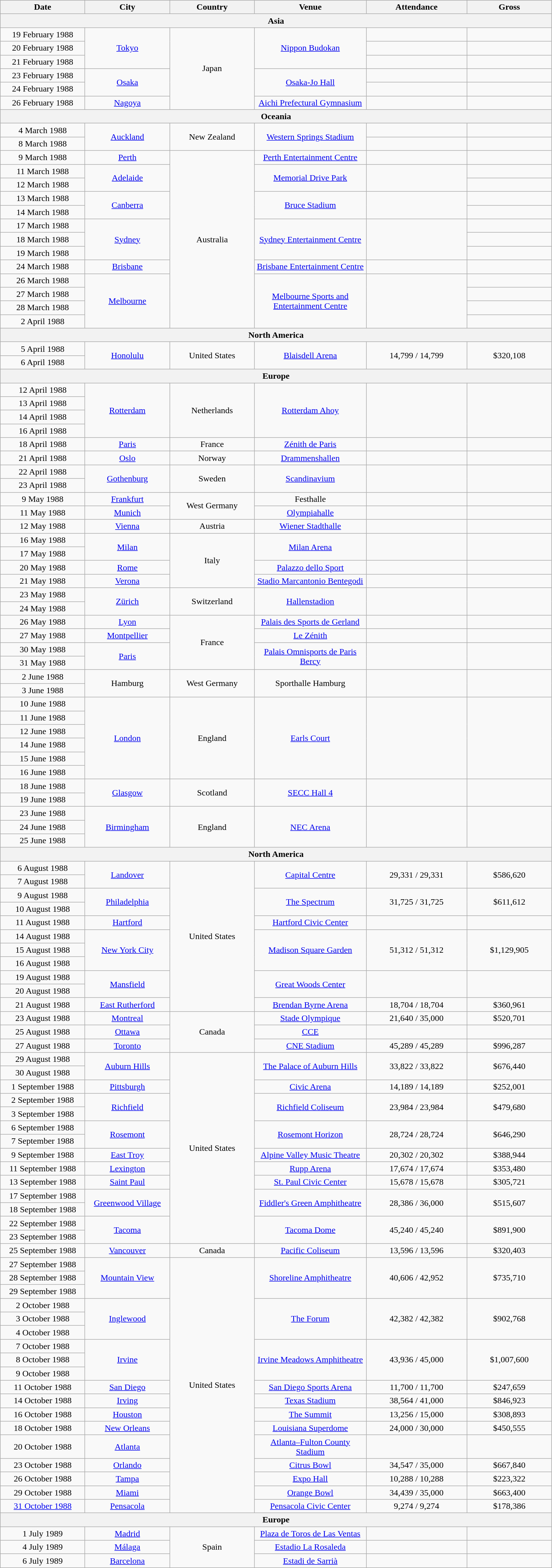<table class="wikitable" style="text-align: center">
<tr>
<th width="150">Date</th>
<th width="150">City</th>
<th width="150">Country</th>
<th width="200">Venue</th>
<th width="180">Attendance</th>
<th width="150">Gross</th>
</tr>
<tr>
<th colspan="6">Asia</th>
</tr>
<tr>
<td>19 February 1988</td>
<td rowspan="3"><a href='#'>Tokyo</a></td>
<td rowspan="6">Japan</td>
<td rowspan="3"><a href='#'>Nippon Budokan</a></td>
<td></td>
<td></td>
</tr>
<tr>
<td>20 February 1988</td>
<td></td>
<td></td>
</tr>
<tr>
<td>21 February 1988</td>
<td></td>
<td></td>
</tr>
<tr>
<td>23 February 1988</td>
<td rowspan="2"><a href='#'>Osaka</a></td>
<td rowspan="2"><a href='#'>Osaka-Jo Hall</a></td>
<td></td>
<td></td>
</tr>
<tr>
<td>24 February 1988</td>
<td></td>
<td></td>
</tr>
<tr>
<td>26 February 1988</td>
<td><a href='#'>Nagoya</a></td>
<td><a href='#'>Aichi Prefectural Gymnasium</a></td>
<td></td>
<td></td>
</tr>
<tr>
<th colspan="6">Oceania</th>
</tr>
<tr>
<td>4 March 1988</td>
<td rowspan="2"><a href='#'>Auckland</a></td>
<td rowspan="2">New Zealand</td>
<td rowspan="2"><a href='#'>Western Springs Stadium</a></td>
<td></td>
<td></td>
</tr>
<tr>
<td>8 March 1988</td>
<td></td>
<td></td>
</tr>
<tr>
<td>9 March 1988</td>
<td><a href='#'>Perth</a></td>
<td rowspan="13">Australia</td>
<td><a href='#'>Perth Entertainment Centre</a></td>
<td></td>
<td></td>
</tr>
<tr>
<td>11 March 1988</td>
<td rowspan="2"><a href='#'>Adelaide</a></td>
<td rowspan="2"><a href='#'>Memorial Drive Park</a></td>
<td rowspan="2"></td>
<td></td>
</tr>
<tr>
<td>12 March 1988</td>
<td></td>
</tr>
<tr>
<td>13 March 1988</td>
<td rowspan="2"><a href='#'>Canberra</a></td>
<td rowspan="2"><a href='#'>Bruce Stadium</a></td>
<td rowspan="2"></td>
<td></td>
</tr>
<tr>
<td>14 March 1988</td>
<td></td>
</tr>
<tr>
<td>17 March 1988</td>
<td rowspan="3"><a href='#'>Sydney</a></td>
<td rowspan="3"><a href='#'>Sydney Entertainment Centre</a></td>
<td rowspan="3"></td>
<td></td>
</tr>
<tr>
<td>18 March 1988</td>
<td></td>
</tr>
<tr>
<td>19 March 1988</td>
<td></td>
</tr>
<tr>
<td>24 March 1988</td>
<td><a href='#'>Brisbane</a></td>
<td><a href='#'>Brisbane Entertainment Centre</a></td>
<td></td>
<td></td>
</tr>
<tr>
<td>26 March 1988</td>
<td rowspan="4"><a href='#'>Melbourne</a></td>
<td rowspan="4"><a href='#'>Melbourne Sports and Entertainment Centre</a></td>
<td rowspan="4"></td>
<td></td>
</tr>
<tr>
<td>27 March 1988</td>
<td></td>
</tr>
<tr>
<td>28 March 1988</td>
<td></td>
</tr>
<tr>
<td>2 April 1988</td>
<td></td>
</tr>
<tr>
<th colspan="6">North America</th>
</tr>
<tr>
<td>5 April 1988</td>
<td rowspan="2"><a href='#'>Honolulu</a></td>
<td rowspan="2">United States</td>
<td rowspan="2"><a href='#'>Blaisdell Arena</a></td>
<td rowspan="2">14,799 / 14,799</td>
<td rowspan="2">$320,108</td>
</tr>
<tr>
<td>6 April 1988</td>
</tr>
<tr>
<th colspan="6">Europe</th>
</tr>
<tr>
<td>12 April 1988</td>
<td rowspan="4"><a href='#'>Rotterdam</a></td>
<td rowspan="4">Netherlands</td>
<td rowspan="4"><a href='#'>Rotterdam Ahoy</a></td>
<td rowspan="4"></td>
<td rowspan="4"></td>
</tr>
<tr>
<td>13 April 1988</td>
</tr>
<tr>
<td>14 April 1988</td>
</tr>
<tr>
<td>16 April 1988</td>
</tr>
<tr>
<td>18 April 1988</td>
<td><a href='#'>Paris</a></td>
<td>France</td>
<td><a href='#'>Zénith de Paris</a></td>
<td></td>
<td></td>
</tr>
<tr>
<td>21 April 1988</td>
<td><a href='#'>Oslo</a></td>
<td>Norway</td>
<td><a href='#'>Drammenshallen</a></td>
<td></td>
<td></td>
</tr>
<tr>
<td>22 April 1988</td>
<td rowspan="2"><a href='#'>Gothenburg</a></td>
<td rowspan="2">Sweden</td>
<td rowspan="2"><a href='#'>Scandinavium</a></td>
<td rowspan="2"></td>
<td rowspan="2"></td>
</tr>
<tr>
<td>23 April 1988</td>
</tr>
<tr>
<td>9 May 1988</td>
<td><a href='#'>Frankfurt</a></td>
<td rowspan="2">West Germany</td>
<td>Festhalle</td>
<td></td>
<td></td>
</tr>
<tr>
<td>11 May 1988</td>
<td><a href='#'>Munich</a></td>
<td><a href='#'>Olympiahalle</a></td>
<td></td>
<td></td>
</tr>
<tr>
<td>12 May 1988</td>
<td><a href='#'>Vienna</a></td>
<td>Austria</td>
<td><a href='#'>Wiener Stadthalle</a></td>
<td></td>
<td></td>
</tr>
<tr>
<td>16 May 1988</td>
<td rowspan="2"><a href='#'>Milan</a></td>
<td rowspan="4">Italy</td>
<td rowspan="2"><a href='#'>Milan Arena</a></td>
<td rowspan="2"></td>
<td rowspan="2"></td>
</tr>
<tr>
<td>17 May 1988</td>
</tr>
<tr>
<td>20 May 1988</td>
<td><a href='#'>Rome</a></td>
<td><a href='#'>Palazzo dello Sport</a></td>
<td></td>
<td></td>
</tr>
<tr>
<td>21 May 1988</td>
<td><a href='#'>Verona</a></td>
<td><a href='#'>Stadio Marcantonio Bentegodi</a></td>
<td></td>
<td></td>
</tr>
<tr>
<td>23 May 1988</td>
<td rowspan="2"><a href='#'>Zürich</a></td>
<td rowspan="2">Switzerland</td>
<td rowspan="2"><a href='#'>Hallenstadion</a></td>
<td rowspan="2"></td>
<td rowspan="2"></td>
</tr>
<tr>
<td>24 May 1988</td>
</tr>
<tr>
<td>26 May 1988</td>
<td><a href='#'>Lyon</a></td>
<td rowspan="4">France</td>
<td><a href='#'>Palais des Sports de Gerland</a></td>
<td></td>
<td></td>
</tr>
<tr>
<td>27 May 1988</td>
<td><a href='#'>Montpellier</a></td>
<td><a href='#'>Le Zénith</a></td>
<td></td>
<td></td>
</tr>
<tr>
<td>30 May 1988</td>
<td rowspan="2"><a href='#'>Paris</a></td>
<td rowspan="2"><a href='#'>Palais Omnisports de Paris Bercy</a></td>
<td rowspan="2"></td>
<td rowspan="2"></td>
</tr>
<tr>
<td>31 May 1988</td>
</tr>
<tr>
<td>2 June 1988</td>
<td rowspan="2">Hamburg</td>
<td rowspan="2">West Germany</td>
<td rowspan="2">Sporthalle Hamburg</td>
<td rowspan="2"></td>
<td rowspan="2"></td>
</tr>
<tr>
<td>3 June 1988</td>
</tr>
<tr>
<td>10 June 1988</td>
<td rowspan="6"><a href='#'>London</a></td>
<td rowspan="6">England</td>
<td rowspan="6"><a href='#'>Earls Court</a></td>
<td rowspan="6"></td>
<td rowspan="6"></td>
</tr>
<tr>
<td>11 June 1988</td>
</tr>
<tr>
<td>12 June 1988</td>
</tr>
<tr>
<td>14 June 1988</td>
</tr>
<tr>
<td>15 June 1988</td>
</tr>
<tr>
<td>16 June 1988</td>
</tr>
<tr>
<td>18 June 1988</td>
<td rowspan="2"><a href='#'>Glasgow</a></td>
<td rowspan="2">Scotland</td>
<td rowspan="2"><a href='#'>SECC Hall 4</a></td>
<td rowspan="2"></td>
<td rowspan="2"></td>
</tr>
<tr>
<td>19 June 1988</td>
</tr>
<tr>
<td>23 June 1988</td>
<td rowspan="3"><a href='#'>Birmingham</a></td>
<td rowspan="3">England</td>
<td rowspan="3"><a href='#'>NEC Arena</a></td>
<td rowspan="3"></td>
<td rowspan="3"></td>
</tr>
<tr>
<td>24 June 1988</td>
</tr>
<tr>
<td>25 June 1988</td>
</tr>
<tr>
<th colspan="6">North America</th>
</tr>
<tr>
<td>6 August 1988</td>
<td rowspan="2"><a href='#'>Landover</a></td>
<td rowspan="11">United States</td>
<td rowspan="2"><a href='#'>Capital Centre</a></td>
<td rowspan="2">29,331 / 29,331</td>
<td rowspan="2">$586,620</td>
</tr>
<tr>
<td>7 August 1988</td>
</tr>
<tr>
<td>9 August 1988</td>
<td rowspan="2"><a href='#'>Philadelphia</a></td>
<td rowspan="2"><a href='#'>The Spectrum</a></td>
<td rowspan="2">31,725 / 31,725</td>
<td rowspan="2">$611,612</td>
</tr>
<tr>
<td>10 August 1988</td>
</tr>
<tr>
<td>11 August 1988</td>
<td><a href='#'>Hartford</a></td>
<td><a href='#'>Hartford Civic Center</a></td>
<td></td>
<td></td>
</tr>
<tr>
<td>14 August 1988</td>
<td rowspan="3"><a href='#'>New York City</a></td>
<td rowspan="3"><a href='#'>Madison Square Garden</a></td>
<td rowspan="3">51,312 / 51,312</td>
<td rowspan="3">$1,129,905</td>
</tr>
<tr>
<td>15 August 1988</td>
</tr>
<tr>
<td>16 August 1988</td>
</tr>
<tr>
<td>19 August 1988</td>
<td rowspan="2"><a href='#'>Mansfield</a></td>
<td rowspan="2"><a href='#'>Great Woods Center</a></td>
<td rowspan="2"></td>
<td rowspan="2"></td>
</tr>
<tr>
<td>20 August 1988</td>
</tr>
<tr>
<td>21 August 1988</td>
<td><a href='#'>East Rutherford</a></td>
<td><a href='#'>Brendan Byrne Arena</a></td>
<td>18,704 / 18,704</td>
<td>$360,961</td>
</tr>
<tr>
<td>23 August 1988</td>
<td><a href='#'>Montreal</a></td>
<td rowspan="3">Canada</td>
<td><a href='#'>Stade Olympique</a></td>
<td>21,640 / 35,000</td>
<td>$520,701</td>
</tr>
<tr>
<td>25 August 1988</td>
<td><a href='#'>Ottawa</a></td>
<td><a href='#'>CCE</a></td>
<td></td>
<td></td>
</tr>
<tr>
<td>27 August 1988</td>
<td><a href='#'>Toronto</a></td>
<td><a href='#'>CNE Stadium</a></td>
<td>45,289 / 45,289</td>
<td>$996,287</td>
</tr>
<tr>
<td>29 August 1988</td>
<td rowspan="2"><a href='#'>Auburn Hills</a></td>
<td rowspan="14">United States</td>
<td rowspan="2"><a href='#'>The Palace of Auburn Hills</a></td>
<td rowspan="2">33,822 / 33,822</td>
<td rowspan="2">$676,440</td>
</tr>
<tr>
<td>30 August 1988</td>
</tr>
<tr>
<td>1 September 1988</td>
<td><a href='#'>Pittsburgh</a></td>
<td><a href='#'>Civic Arena</a></td>
<td>14,189 / 14,189</td>
<td>$252,001</td>
</tr>
<tr>
<td>2 September 1988</td>
<td rowspan="2"><a href='#'>Richfield</a></td>
<td rowspan="2"><a href='#'>Richfield Coliseum</a></td>
<td rowspan="2">23,984 / 23,984</td>
<td rowspan="2">$479,680</td>
</tr>
<tr>
<td>3 September 1988</td>
</tr>
<tr>
<td>6 September 1988</td>
<td rowspan="2"><a href='#'>Rosemont</a></td>
<td rowspan="2"><a href='#'>Rosemont Horizon</a></td>
<td rowspan="2">28,724 / 28,724</td>
<td rowspan="2">$646,290</td>
</tr>
<tr>
<td>7 September 1988</td>
</tr>
<tr>
<td>9 September 1988</td>
<td><a href='#'>East Troy</a></td>
<td><a href='#'>Alpine Valley Music Theatre</a></td>
<td>20,302 / 20,302</td>
<td>$388,944</td>
</tr>
<tr>
<td>11 September 1988</td>
<td><a href='#'>Lexington</a></td>
<td><a href='#'>Rupp Arena</a></td>
<td>17,674 / 17,674</td>
<td>$353,480</td>
</tr>
<tr>
<td>13 September 1988</td>
<td><a href='#'>Saint Paul</a></td>
<td><a href='#'>St. Paul Civic Center</a></td>
<td>15,678 / 15,678</td>
<td>$305,721</td>
</tr>
<tr>
<td>17 September 1988</td>
<td rowspan="2"><a href='#'>Greenwood Village</a></td>
<td rowspan="2"><a href='#'>Fiddler's Green Amphitheatre</a></td>
<td rowspan="2">28,386 / 36,000</td>
<td rowspan="2">$515,607</td>
</tr>
<tr>
<td>18 September 1988</td>
</tr>
<tr>
<td>22 September 1988</td>
<td rowspan="2"><a href='#'>Tacoma</a></td>
<td rowspan="2"><a href='#'>Tacoma Dome</a></td>
<td rowspan="2">45,240 / 45,240</td>
<td rowspan="2">$891,900</td>
</tr>
<tr>
<td>23 September 1988</td>
</tr>
<tr>
<td>25 September 1988</td>
<td><a href='#'>Vancouver</a></td>
<td>Canada</td>
<td><a href='#'>Pacific Coliseum</a></td>
<td>13,596 / 13,596</td>
<td>$320,403</td>
</tr>
<tr>
<td>27 September 1988</td>
<td rowspan="3"><a href='#'>Mountain View</a></td>
<td rowspan="18">United States</td>
<td rowspan="3"><a href='#'>Shoreline Amphitheatre</a></td>
<td rowspan="3">40,606 / 42,952</td>
<td rowspan="3">$735,710</td>
</tr>
<tr>
<td>28 September 1988</td>
</tr>
<tr>
<td>29 September 1988</td>
</tr>
<tr>
<td>2 October 1988</td>
<td rowspan="3"><a href='#'>Inglewood</a></td>
<td rowspan="3"><a href='#'>The Forum</a></td>
<td rowspan="3">42,382 / 42,382</td>
<td rowspan="3">$902,768</td>
</tr>
<tr>
<td>3 October 1988</td>
</tr>
<tr>
<td>4 October 1988</td>
</tr>
<tr>
<td>7 October 1988</td>
<td rowspan="3"><a href='#'>Irvine</a></td>
<td rowspan="3"><a href='#'>Irvine Meadows Amphitheatre</a></td>
<td rowspan="3">43,936 / 45,000</td>
<td rowspan="3">$1,007,600</td>
</tr>
<tr>
<td>8 October 1988</td>
</tr>
<tr>
<td>9 October 1988</td>
</tr>
<tr>
<td>11 October 1988</td>
<td><a href='#'>San Diego</a></td>
<td><a href='#'>San Diego Sports Arena</a></td>
<td>11,700 / 11,700</td>
<td>$247,659</td>
</tr>
<tr>
<td>14 October 1988</td>
<td><a href='#'>Irving</a></td>
<td><a href='#'>Texas Stadium</a></td>
<td>38,564 / 41,000</td>
<td>$846,923</td>
</tr>
<tr>
<td>16 October 1988</td>
<td><a href='#'>Houston</a></td>
<td><a href='#'>The Summit</a></td>
<td>13,256 / 15,000</td>
<td>$308,893</td>
</tr>
<tr>
<td>18 October 1988</td>
<td><a href='#'>New Orleans</a></td>
<td><a href='#'>Louisiana Superdome</a></td>
<td>24,000 / 30,000</td>
<td>$450,555</td>
</tr>
<tr>
<td>20 October 1988</td>
<td><a href='#'>Atlanta</a></td>
<td><a href='#'>Atlanta–Fulton County Stadium</a></td>
<td></td>
<td></td>
</tr>
<tr>
<td>23 October 1988</td>
<td><a href='#'>Orlando</a></td>
<td><a href='#'>Citrus Bowl</a></td>
<td>34,547 / 35,000</td>
<td>$667,840</td>
</tr>
<tr>
<td>26 October 1988</td>
<td><a href='#'>Tampa</a></td>
<td><a href='#'>Expo Hall</a></td>
<td>10,288 / 10,288</td>
<td>$223,322</td>
</tr>
<tr>
<td>29 October 1988</td>
<td><a href='#'>Miami</a></td>
<td><a href='#'>Orange Bowl</a></td>
<td>34,439 / 35,000</td>
<td>$663,400</td>
</tr>
<tr>
<td><a href='#'>31 October 1988</a></td>
<td><a href='#'>Pensacola</a></td>
<td><a href='#'>Pensacola Civic Center</a></td>
<td>9,274 / 9,274</td>
<td>$178,386</td>
</tr>
<tr>
<th colspan="6">Europe</th>
</tr>
<tr>
<td>1 July 1989</td>
<td><a href='#'>Madrid</a></td>
<td rowspan="3">Spain</td>
<td><a href='#'>Plaza de Toros de Las Ventas</a></td>
<td></td>
<td></td>
</tr>
<tr>
<td>4 July 1989</td>
<td><a href='#'>Málaga</a></td>
<td><a href='#'>Estadio La Rosaleda</a></td>
<td></td>
<td></td>
</tr>
<tr>
<td>6 July 1989</td>
<td><a href='#'>Barcelona</a></td>
<td><a href='#'>Estadi de Sarrià</a></td>
<td></td>
<td></td>
</tr>
</table>
